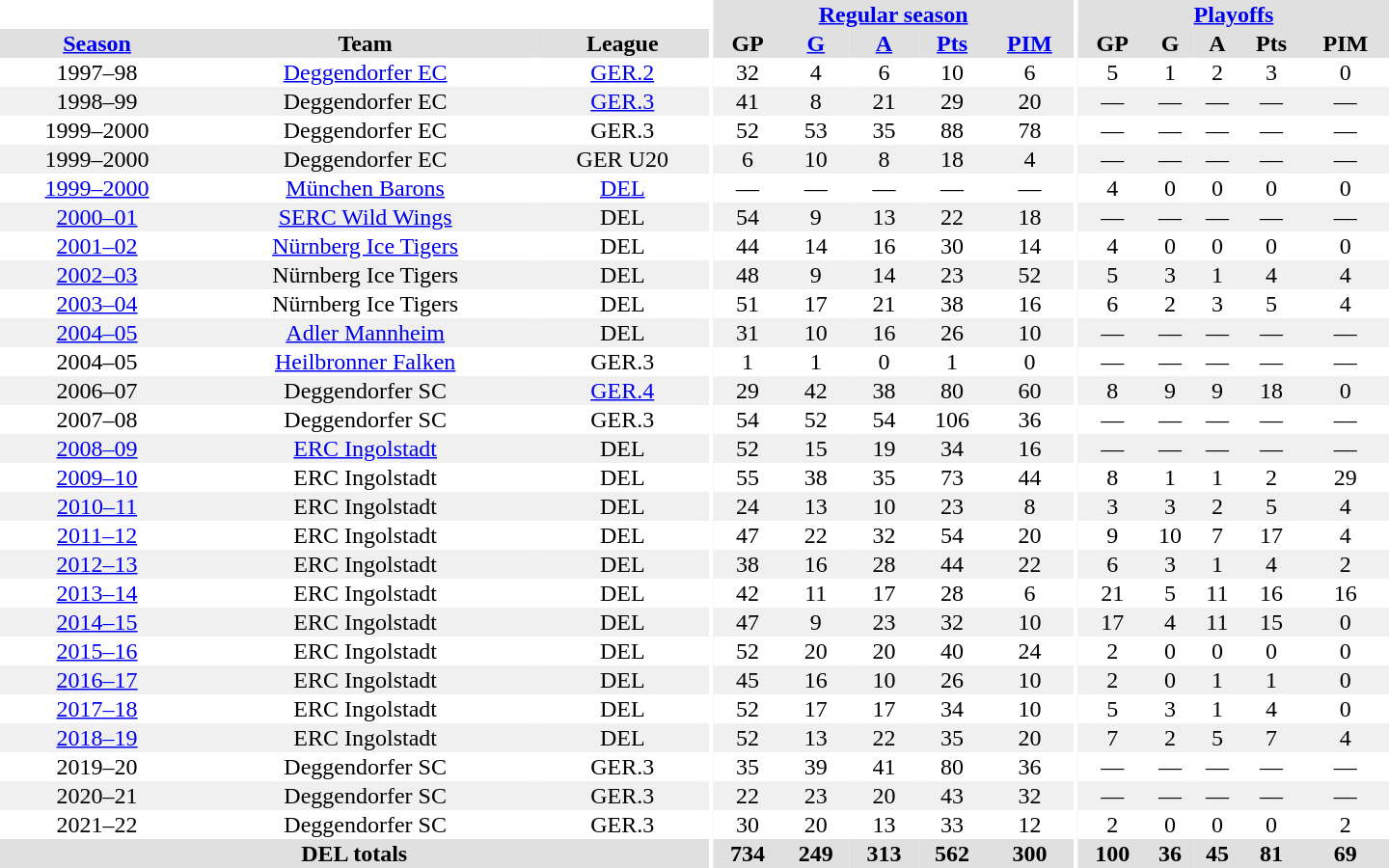<table border="0" cellpadding="1" cellspacing="0" style="text-align:center; width:60em">
<tr bgcolor="#e0e0e0">
<th colspan="3" bgcolor="#ffffff"></th>
<th rowspan="99" bgcolor="#ffffff"></th>
<th colspan="5"><a href='#'>Regular season</a></th>
<th rowspan="99" bgcolor="#ffffff"></th>
<th colspan="5"><a href='#'>Playoffs</a></th>
</tr>
<tr bgcolor="#e0e0e0">
<th><a href='#'>Season</a></th>
<th>Team</th>
<th>League</th>
<th>GP</th>
<th><a href='#'>G</a></th>
<th><a href='#'>A</a></th>
<th><a href='#'>Pts</a></th>
<th><a href='#'>PIM</a></th>
<th>GP</th>
<th>G</th>
<th>A</th>
<th>Pts</th>
<th>PIM</th>
</tr>
<tr>
<td>1997–98</td>
<td><a href='#'>Deggendorfer EC</a></td>
<td><a href='#'>GER.2</a></td>
<td>32</td>
<td>4</td>
<td>6</td>
<td>10</td>
<td>6</td>
<td>5</td>
<td>1</td>
<td>2</td>
<td>3</td>
<td>0</td>
</tr>
<tr bgcolor="#f0f0f0">
<td>1998–99</td>
<td>Deggendorfer EC</td>
<td><a href='#'>GER.3</a></td>
<td>41</td>
<td>8</td>
<td>21</td>
<td>29</td>
<td>20</td>
<td>—</td>
<td>—</td>
<td>—</td>
<td>—</td>
<td>—</td>
</tr>
<tr>
<td>1999–2000</td>
<td>Deggendorfer EC</td>
<td>GER.3</td>
<td>52</td>
<td>53</td>
<td>35</td>
<td>88</td>
<td>78</td>
<td>—</td>
<td>—</td>
<td>—</td>
<td>—</td>
<td>—</td>
</tr>
<tr bgcolor="#f0f0f0">
<td>1999–2000</td>
<td>Deggendorfer EC</td>
<td>GER U20</td>
<td>6</td>
<td>10</td>
<td>8</td>
<td>18</td>
<td>4</td>
<td>—</td>
<td>—</td>
<td>—</td>
<td>—</td>
<td>—</td>
</tr>
<tr>
<td><a href='#'>1999–2000</a></td>
<td><a href='#'>München Barons</a></td>
<td><a href='#'>DEL</a></td>
<td>—</td>
<td>—</td>
<td>—</td>
<td>—</td>
<td>—</td>
<td>4</td>
<td>0</td>
<td>0</td>
<td>0</td>
<td>0</td>
</tr>
<tr bgcolor="#f0f0f0">
<td><a href='#'>2000–01</a></td>
<td><a href='#'>SERC Wild Wings</a></td>
<td>DEL</td>
<td>54</td>
<td>9</td>
<td>13</td>
<td>22</td>
<td>18</td>
<td>—</td>
<td>—</td>
<td>—</td>
<td>—</td>
<td>—</td>
</tr>
<tr>
<td><a href='#'>2001–02</a></td>
<td><a href='#'>Nürnberg Ice Tigers</a></td>
<td>DEL</td>
<td>44</td>
<td>14</td>
<td>16</td>
<td>30</td>
<td>14</td>
<td>4</td>
<td>0</td>
<td>0</td>
<td>0</td>
<td>0</td>
</tr>
<tr bgcolor="#f0f0f0">
<td><a href='#'>2002–03</a></td>
<td>Nürnberg Ice Tigers</td>
<td>DEL</td>
<td>48</td>
<td>9</td>
<td>14</td>
<td>23</td>
<td>52</td>
<td>5</td>
<td>3</td>
<td>1</td>
<td>4</td>
<td>4</td>
</tr>
<tr>
<td><a href='#'>2003–04</a></td>
<td>Nürnberg Ice Tigers</td>
<td>DEL</td>
<td>51</td>
<td>17</td>
<td>21</td>
<td>38</td>
<td>16</td>
<td>6</td>
<td>2</td>
<td>3</td>
<td>5</td>
<td>4</td>
</tr>
<tr bgcolor="#f0f0f0">
<td><a href='#'>2004–05</a></td>
<td><a href='#'>Adler Mannheim</a></td>
<td>DEL</td>
<td>31</td>
<td>10</td>
<td>16</td>
<td>26</td>
<td>10</td>
<td>—</td>
<td>—</td>
<td>—</td>
<td>—</td>
<td>—</td>
</tr>
<tr>
<td>2004–05</td>
<td><a href='#'>Heilbronner Falken</a></td>
<td>GER.3</td>
<td>1</td>
<td>1</td>
<td>0</td>
<td>1</td>
<td>0</td>
<td>—</td>
<td>—</td>
<td>—</td>
<td>—</td>
<td>—</td>
</tr>
<tr bgcolor="#f0f0f0">
<td>2006–07</td>
<td>Deggendorfer SC</td>
<td><a href='#'>GER.4</a></td>
<td>29</td>
<td>42</td>
<td>38</td>
<td>80</td>
<td>60</td>
<td>8</td>
<td>9</td>
<td>9</td>
<td>18</td>
<td>0</td>
</tr>
<tr>
<td>2007–08</td>
<td>Deggendorfer SC</td>
<td>GER.3</td>
<td>54</td>
<td>52</td>
<td>54</td>
<td>106</td>
<td>36</td>
<td>—</td>
<td>—</td>
<td>—</td>
<td>—</td>
<td>—</td>
</tr>
<tr bgcolor="#f0f0f0">
<td><a href='#'>2008–09</a></td>
<td><a href='#'>ERC Ingolstadt</a></td>
<td>DEL</td>
<td>52</td>
<td>15</td>
<td>19</td>
<td>34</td>
<td>16</td>
<td>—</td>
<td>—</td>
<td>—</td>
<td>—</td>
<td>—</td>
</tr>
<tr>
<td><a href='#'>2009–10</a></td>
<td>ERC Ingolstadt</td>
<td>DEL</td>
<td>55</td>
<td>38</td>
<td>35</td>
<td>73</td>
<td>44</td>
<td>8</td>
<td>1</td>
<td>1</td>
<td>2</td>
<td>29</td>
</tr>
<tr bgcolor="#f0f0f0">
<td><a href='#'>2010–11</a></td>
<td>ERC Ingolstadt</td>
<td>DEL</td>
<td>24</td>
<td>13</td>
<td>10</td>
<td>23</td>
<td>8</td>
<td>3</td>
<td>3</td>
<td>2</td>
<td>5</td>
<td>4</td>
</tr>
<tr>
<td><a href='#'>2011–12</a></td>
<td>ERC Ingolstadt</td>
<td>DEL</td>
<td>47</td>
<td>22</td>
<td>32</td>
<td>54</td>
<td>20</td>
<td>9</td>
<td>10</td>
<td>7</td>
<td>17</td>
<td>4</td>
</tr>
<tr bgcolor="#f0f0f0">
<td><a href='#'>2012–13</a></td>
<td>ERC Ingolstadt</td>
<td>DEL</td>
<td>38</td>
<td>16</td>
<td>28</td>
<td>44</td>
<td>22</td>
<td>6</td>
<td>3</td>
<td>1</td>
<td>4</td>
<td>2</td>
</tr>
<tr>
<td><a href='#'>2013–14</a></td>
<td>ERC Ingolstadt</td>
<td>DEL</td>
<td>42</td>
<td>11</td>
<td>17</td>
<td>28</td>
<td>6</td>
<td>21</td>
<td>5</td>
<td>11</td>
<td>16</td>
<td>16</td>
</tr>
<tr bgcolor="#f0f0f0">
<td><a href='#'>2014–15</a></td>
<td>ERC Ingolstadt</td>
<td>DEL</td>
<td>47</td>
<td>9</td>
<td>23</td>
<td>32</td>
<td>10</td>
<td>17</td>
<td>4</td>
<td>11</td>
<td>15</td>
<td>0</td>
</tr>
<tr>
<td><a href='#'>2015–16</a></td>
<td>ERC Ingolstadt</td>
<td>DEL</td>
<td>52</td>
<td>20</td>
<td>20</td>
<td>40</td>
<td>24</td>
<td>2</td>
<td>0</td>
<td>0</td>
<td>0</td>
<td>0</td>
</tr>
<tr bgcolor="#f0f0f0">
<td><a href='#'>2016–17</a></td>
<td>ERC Ingolstadt</td>
<td>DEL</td>
<td>45</td>
<td>16</td>
<td>10</td>
<td>26</td>
<td>10</td>
<td>2</td>
<td>0</td>
<td>1</td>
<td>1</td>
<td>0</td>
</tr>
<tr>
<td><a href='#'>2017–18</a></td>
<td>ERC Ingolstadt</td>
<td>DEL</td>
<td>52</td>
<td>17</td>
<td>17</td>
<td>34</td>
<td>10</td>
<td>5</td>
<td>3</td>
<td>1</td>
<td>4</td>
<td>0</td>
</tr>
<tr bgcolor="#f0f0f0">
<td><a href='#'>2018–19</a></td>
<td>ERC Ingolstadt</td>
<td>DEL</td>
<td>52</td>
<td>13</td>
<td>22</td>
<td>35</td>
<td>20</td>
<td>7</td>
<td>2</td>
<td>5</td>
<td>7</td>
<td>4</td>
</tr>
<tr>
<td>2019–20</td>
<td>Deggendorfer SC</td>
<td>GER.3</td>
<td>35</td>
<td>39</td>
<td>41</td>
<td>80</td>
<td>36</td>
<td>—</td>
<td>—</td>
<td>—</td>
<td>—</td>
<td>—</td>
</tr>
<tr bgcolor="#f0f0f0">
<td>2020–21</td>
<td>Deggendorfer SC</td>
<td>GER.3</td>
<td>22</td>
<td>23</td>
<td>20</td>
<td>43</td>
<td>32</td>
<td>—</td>
<td>—</td>
<td>—</td>
<td>—</td>
<td>—</td>
</tr>
<tr>
<td>2021–22</td>
<td>Deggendorfer SC</td>
<td>GER.3</td>
<td>30</td>
<td>20</td>
<td>13</td>
<td>33</td>
<td>12</td>
<td>2</td>
<td>0</td>
<td>0</td>
<td>0</td>
<td>2</td>
</tr>
<tr bgcolor="#e0e0e0">
<th colspan="3">DEL totals</th>
<th>734</th>
<th>249</th>
<th>313</th>
<th>562</th>
<th>300</th>
<th>100</th>
<th>36</th>
<th>45</th>
<th>81</th>
<th>69</th>
</tr>
</table>
